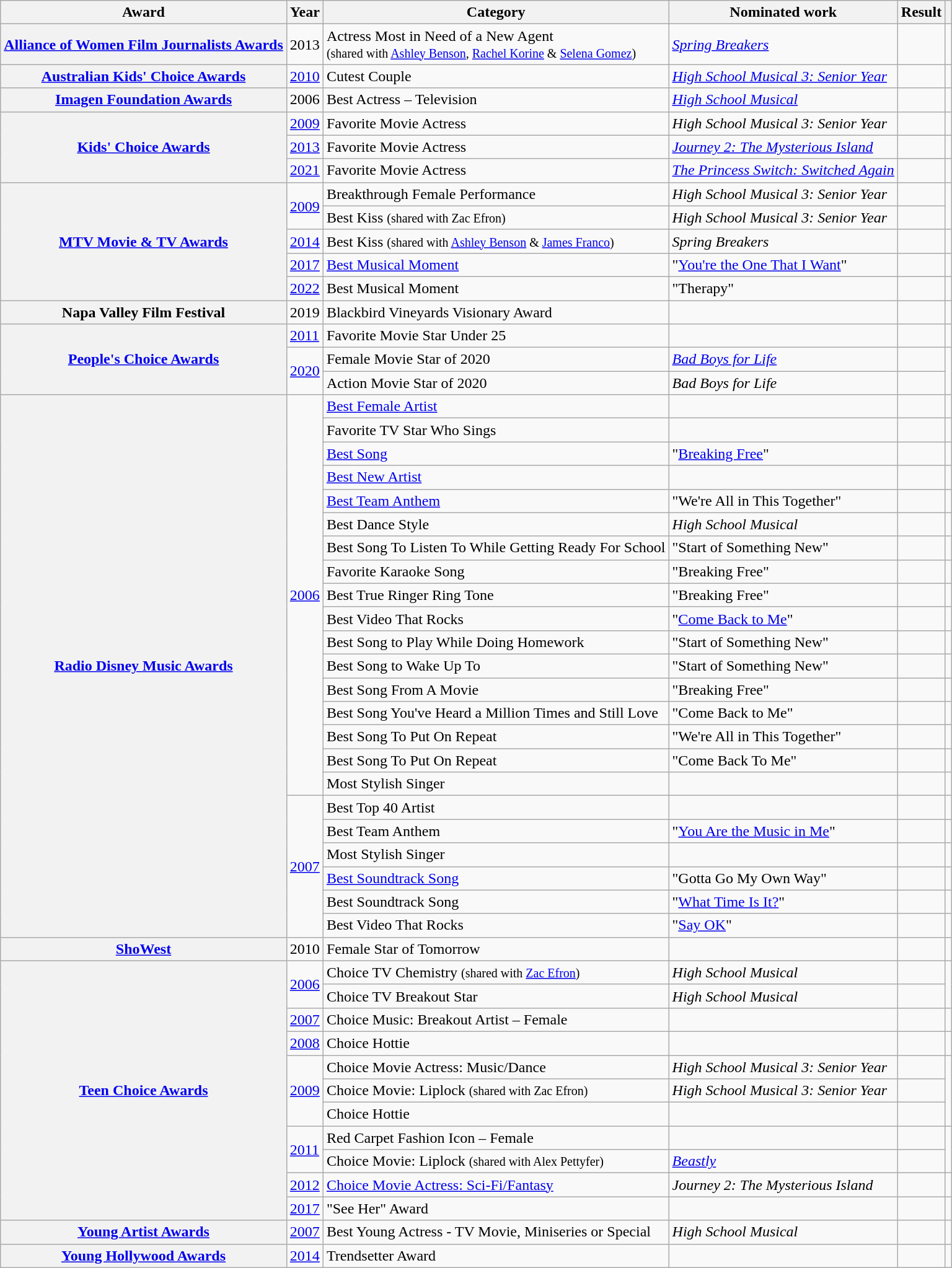<table class="wikitable plainrowheaders sortable">
<tr>
<th scope="col">Award</th>
<th scope="col">Year</th>
<th scope="col">Category</th>
<th scope="col">Nominated work</th>
<th scope="col">Result</th>
<th scope="col" class="unsortable"></th>
</tr>
<tr>
<th scope="row"><a href='#'>Alliance of Women Film Journalists Awards</a></th>
<td>2013</td>
<td>Actress Most in Need of a New Agent <br> <small>(shared with <a href='#'>Ashley Benson</a>, <a href='#'>Rachel Korine</a> & <a href='#'>Selena Gomez</a>)</small></td>
<td><em><a href='#'>Spring Breakers</a></em></td>
<td></td>
<td align="center"></td>
</tr>
<tr>
<th scope="row"><a href='#'>Australian Kids' Choice Awards</a></th>
<td><a href='#'>2010</a></td>
<td>Cutest Couple </td>
<td><em><a href='#'>High School Musical 3: Senior Year</a></em></td>
<td></td>
<td align="center"></td>
</tr>
<tr>
<th scope="row"><a href='#'>Imagen Foundation Awards</a></th>
<td>2006</td>
<td>Best Actress – Television</td>
<td><em><a href='#'>High School Musical</a></em></td>
<td></td>
<td align="center"></td>
</tr>
<tr>
<th scope="row" rowspan="3"><a href='#'>Kids' Choice Awards</a></th>
<td><a href='#'>2009</a></td>
<td>Favorite Movie Actress</td>
<td><em>High School Musical 3: Senior Year</em></td>
<td></td>
<td align="center"></td>
</tr>
<tr>
<td><a href='#'>2013</a></td>
<td>Favorite Movie Actress</td>
<td><em><a href='#'>Journey 2: The Mysterious Island</a></em></td>
<td></td>
<td align="center"></td>
</tr>
<tr>
<td><a href='#'>2021</a></td>
<td>Favorite Movie Actress</td>
<td><em><a href='#'>The Princess Switch: Switched Again</a></em></td>
<td></td>
<td align="center"></td>
</tr>
<tr>
<th rowspan="5" scope="row"><a href='#'>MTV Movie & TV Awards</a></th>
<td rowspan="2"><a href='#'>2009</a></td>
<td>Breakthrough Female Performance</td>
<td><em>High School Musical 3: Senior Year</em></td>
<td></td>
<td align="center" rowspan="2"></td>
</tr>
<tr>
<td>Best Kiss <small>(shared with Zac Efron)</small></td>
<td><em>High School Musical 3: Senior Year</em></td>
<td></td>
</tr>
<tr>
<td><a href='#'>2014</a></td>
<td>Best Kiss <small>(shared with <a href='#'>Ashley Benson</a> & <a href='#'>James Franco</a>)</small></td>
<td><em>Spring Breakers</em></td>
<td></td>
<td align="center"></td>
</tr>
<tr>
<td><a href='#'>2017</a></td>
<td><a href='#'>Best Musical Moment</a> </td>
<td>"<a href='#'>You're the One That I Want</a>"</td>
<td></td>
<td align="center"></td>
</tr>
<tr>
<td><a href='#'>2022</a></td>
<td>Best Musical Moment </td>
<td>"Therapy"</td>
<td></td>
<td align="center"></td>
</tr>
<tr>
<th scope="row">Napa Valley Film Festival</th>
<td>2019</td>
<td>Blackbird Vineyards Visionary Award</td>
<td></td>
<td></td>
<td align="center"></td>
</tr>
<tr>
<th scope="row" rowspan="3"><a href='#'>People's Choice Awards</a></th>
<td><a href='#'>2011</a></td>
<td>Favorite Movie Star Under 25</td>
<td></td>
<td></td>
<td align="center"></td>
</tr>
<tr>
<td rowspan="2"><a href='#'>2020</a></td>
<td>Female Movie Star of 2020</td>
<td><em><a href='#'>Bad Boys for Life</a></em></td>
<td></td>
<td align="center" rowspan="2"></td>
</tr>
<tr>
<td>Action Movie Star of 2020</td>
<td><em>Bad Boys for Life</em></td>
<td></td>
</tr>
<tr>
<th scope="row" rowspan="23"><a href='#'>Radio Disney Music Awards</a></th>
<td rowspan="17"><a href='#'>2006</a></td>
<td><a href='#'>Best Female Artist</a></td>
<td></td>
<td></td>
<td></td>
</tr>
<tr>
<td>Favorite TV Star Who Sings</td>
<td></td>
<td></td>
<td></td>
</tr>
<tr>
<td><a href='#'>Best Song</a> </td>
<td>"<a href='#'>Breaking Free</a>"</td>
<td></td>
<td></td>
</tr>
<tr>
<td><a href='#'>Best New Artist</a></td>
<td></td>
<td></td>
<td></td>
</tr>
<tr>
<td><a href='#'>Best Team Anthem</a> </td>
<td>"We're All in This Together"</td>
<td></td>
<td></td>
</tr>
<tr>
<td>Best Dance Style </td>
<td><em>High School Musical</em></td>
<td></td>
<td></td>
</tr>
<tr>
<td>Best Song To Listen To While Getting Ready For School </td>
<td>"Start of Something New"</td>
<td></td>
<td></td>
</tr>
<tr>
<td>Favorite Karaoke Song </td>
<td>"Breaking Free"</td>
<td></td>
<td></td>
</tr>
<tr>
<td>Best True Ringer Ring Tone </td>
<td>"Breaking Free"</td>
<td></td>
<td></td>
</tr>
<tr>
<td>Best Video That Rocks</td>
<td>"<a href='#'>Come Back to Me</a>"</td>
<td></td>
<td></td>
</tr>
<tr>
<td>Best Song to Play While Doing Homework </td>
<td>"Start of Something New"</td>
<td></td>
<td></td>
</tr>
<tr>
<td>Best Song to Wake Up To </td>
<td>"Start of Something New"</td>
<td></td>
<td></td>
</tr>
<tr>
<td>Best Song From A Movie </td>
<td>"Breaking Free"</td>
<td></td>
<td></td>
</tr>
<tr>
<td>Best Song You've Heard a Million Times and Still Love</td>
<td>"Come Back to Me"</td>
<td></td>
<td></td>
</tr>
<tr>
<td>Best Song To Put On Repeat </td>
<td>"We're All in This Together"</td>
<td></td>
<td></td>
</tr>
<tr>
<td>Best Song To Put On Repeat</td>
<td>"Come Back To Me"</td>
<td></td>
<td></td>
</tr>
<tr>
<td>Most Stylish Singer</td>
<td></td>
<td></td>
<td></td>
</tr>
<tr>
<td rowspan="6"><a href='#'>2007</a></td>
<td>Best Top 40 Artist</td>
<td></td>
<td></td>
<td></td>
</tr>
<tr>
<td>Best Team Anthem </td>
<td>"<a href='#'>You Are the Music in Me</a>"</td>
<td></td>
<td></td>
</tr>
<tr>
<td>Most Stylish Singer</td>
<td></td>
<td></td>
<td></td>
</tr>
<tr>
<td><a href='#'>Best Soundtrack Song</a> </td>
<td>"Gotta Go My Own Way"</td>
<td></td>
<td></td>
</tr>
<tr>
<td>Best Soundtrack Song </td>
<td>"<a href='#'>What Time Is It?</a>"</td>
<td></td>
<td></td>
</tr>
<tr>
<td>Best Video That Rocks</td>
<td>"<a href='#'>Say OK</a>"</td>
<td></td>
<td></td>
</tr>
<tr>
<th scope="row"><a href='#'>ShoWest</a></th>
<td>2010</td>
<td>Female Star of Tomorrow</td>
<td></td>
<td></td>
<td align="center"></td>
</tr>
<tr>
<th scope="row" rowspan="11"><a href='#'>Teen Choice Awards</a></th>
<td rowspan="2"><a href='#'>2006</a></td>
<td>Choice TV Chemistry <small>(shared with <a href='#'>Zac Efron</a>)</small></td>
<td><em>High School Musical</em></td>
<td></td>
<td align="center" rowspan="2"></td>
</tr>
<tr>
<td>Choice TV Breakout Star</td>
<td><em>High School Musical</em></td>
<td></td>
</tr>
<tr>
<td><a href='#'>2007</a></td>
<td>Choice Music: Breakout Artist – Female</td>
<td></td>
<td></td>
<td align="center"></td>
</tr>
<tr>
<td><a href='#'>2008</a></td>
<td>Choice Hottie</td>
<td></td>
<td></td>
<td align="center"></td>
</tr>
<tr>
<td rowspan="3"><a href='#'>2009</a></td>
<td>Choice Movie Actress: Music/Dance</td>
<td><em>High School Musical 3: Senior Year</em></td>
<td></td>
<td align="center" rowspan="3"></td>
</tr>
<tr>
<td>Choice Movie: Liplock <small>(shared with Zac Efron)</small></td>
<td><em>High School Musical 3: Senior Year</em></td>
<td></td>
</tr>
<tr>
<td>Choice Hottie</td>
<td></td>
<td></td>
</tr>
<tr>
<td rowspan="2"><a href='#'>2011</a></td>
<td>Red Carpet Fashion Icon – Female</td>
<td></td>
<td></td>
<td align="center" rowspan="2"></td>
</tr>
<tr>
<td>Choice Movie: Liplock <small>(shared with Alex Pettyfer)</small></td>
<td><em><a href='#'>Beastly</a></em></td>
<td></td>
</tr>
<tr>
<td><a href='#'>2012</a></td>
<td><a href='#'>Choice Movie Actress: Sci-Fi/Fantasy</a></td>
<td><em>Journey 2: The Mysterious Island</em></td>
<td></td>
<td align="center"></td>
</tr>
<tr>
<td><a href='#'>2017</a></td>
<td>"See Her" Award</td>
<td></td>
<td></td>
<td align="center"></td>
</tr>
<tr>
<th scope="row"><a href='#'>Young Artist Awards</a></th>
<td><a href='#'>2007</a></td>
<td>Best Young Actress - TV Movie, Miniseries or Special</td>
<td><em>High School Musical</em></td>
<td></td>
<td align="center"></td>
</tr>
<tr>
<th scope="row"><a href='#'>Young Hollywood Awards</a></th>
<td><a href='#'>2014</a></td>
<td>Trendsetter Award</td>
<td></td>
<td></td>
<td align="center"></td>
</tr>
</table>
